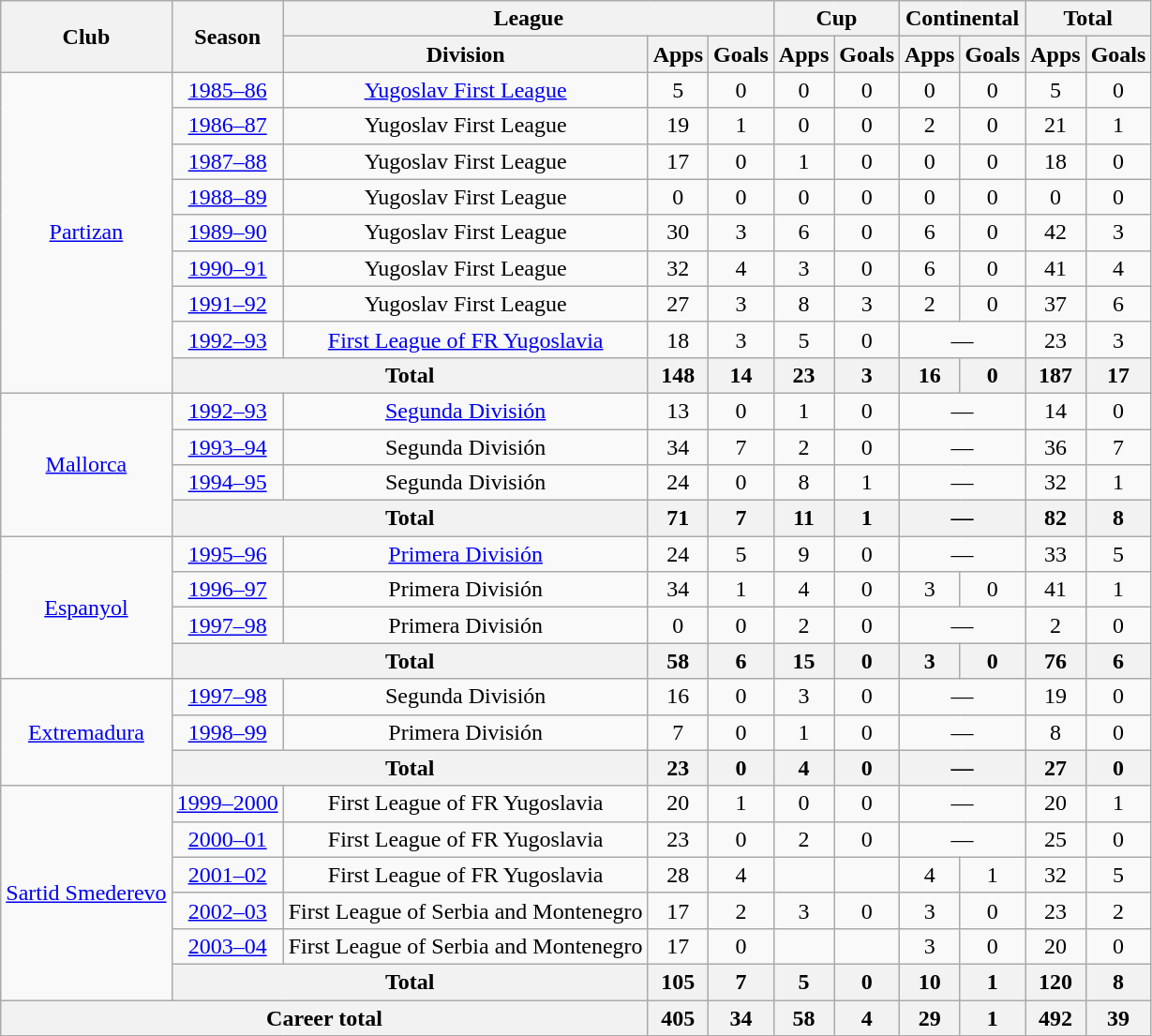<table class="wikitable" style="text-align:center">
<tr>
<th rowspan="2">Club</th>
<th rowspan="2">Season</th>
<th colspan="3">League</th>
<th colspan="2">Cup</th>
<th colspan="2">Continental</th>
<th colspan="2">Total</th>
</tr>
<tr>
<th>Division</th>
<th>Apps</th>
<th>Goals</th>
<th>Apps</th>
<th>Goals</th>
<th>Apps</th>
<th>Goals</th>
<th>Apps</th>
<th>Goals</th>
</tr>
<tr>
<td rowspan="9"><a href='#'>Partizan</a></td>
<td><a href='#'>1985–86</a></td>
<td><a href='#'>Yugoslav First League</a></td>
<td>5</td>
<td>0</td>
<td>0</td>
<td>0</td>
<td>0</td>
<td>0</td>
<td>5</td>
<td>0</td>
</tr>
<tr>
<td><a href='#'>1986–87</a></td>
<td>Yugoslav First League</td>
<td>19</td>
<td>1</td>
<td>0</td>
<td>0</td>
<td>2</td>
<td>0</td>
<td>21</td>
<td>1</td>
</tr>
<tr>
<td><a href='#'>1987–88</a></td>
<td>Yugoslav First League</td>
<td>17</td>
<td>0</td>
<td>1</td>
<td>0</td>
<td>0</td>
<td>0</td>
<td>18</td>
<td>0</td>
</tr>
<tr>
<td><a href='#'>1988–89</a></td>
<td>Yugoslav First League</td>
<td>0</td>
<td>0</td>
<td>0</td>
<td>0</td>
<td>0</td>
<td>0</td>
<td>0</td>
<td>0</td>
</tr>
<tr>
<td><a href='#'>1989–90</a></td>
<td>Yugoslav First League</td>
<td>30</td>
<td>3</td>
<td>6</td>
<td>0</td>
<td>6</td>
<td>0</td>
<td>42</td>
<td>3</td>
</tr>
<tr>
<td><a href='#'>1990–91</a></td>
<td>Yugoslav First League</td>
<td>32</td>
<td>4</td>
<td>3</td>
<td>0</td>
<td>6</td>
<td>0</td>
<td>41</td>
<td>4</td>
</tr>
<tr>
<td><a href='#'>1991–92</a></td>
<td>Yugoslav First League</td>
<td>27</td>
<td>3</td>
<td>8</td>
<td>3</td>
<td>2</td>
<td>0</td>
<td>37</td>
<td>6</td>
</tr>
<tr>
<td><a href='#'>1992–93</a></td>
<td><a href='#'>First League of FR Yugoslavia</a></td>
<td>18</td>
<td>3</td>
<td>5</td>
<td>0</td>
<td colspan="2">—</td>
<td>23</td>
<td>3</td>
</tr>
<tr>
<th colspan="2">Total</th>
<th>148</th>
<th>14</th>
<th>23</th>
<th>3</th>
<th>16</th>
<th>0</th>
<th>187</th>
<th>17</th>
</tr>
<tr>
<td rowspan="4"><a href='#'>Mallorca</a></td>
<td><a href='#'>1992–93</a></td>
<td><a href='#'>Segunda División</a></td>
<td>13</td>
<td>0</td>
<td>1</td>
<td>0</td>
<td colspan="2">—</td>
<td>14</td>
<td>0</td>
</tr>
<tr>
<td><a href='#'>1993–94</a></td>
<td>Segunda División</td>
<td>34</td>
<td>7</td>
<td>2</td>
<td>0</td>
<td colspan="2">—</td>
<td>36</td>
<td>7</td>
</tr>
<tr>
<td><a href='#'>1994–95</a></td>
<td>Segunda División</td>
<td>24</td>
<td>0</td>
<td>8</td>
<td>1</td>
<td colspan="2">—</td>
<td>32</td>
<td>1</td>
</tr>
<tr>
<th colspan="2">Total</th>
<th>71</th>
<th>7</th>
<th>11</th>
<th>1</th>
<th colspan="2">—</th>
<th>82</th>
<th>8</th>
</tr>
<tr>
<td rowspan="4"><a href='#'>Espanyol</a></td>
<td><a href='#'>1995–96</a></td>
<td><a href='#'>Primera División</a></td>
<td>24</td>
<td>5</td>
<td>9</td>
<td>0</td>
<td colspan="2">—</td>
<td>33</td>
<td>5</td>
</tr>
<tr>
<td><a href='#'>1996–97</a></td>
<td>Primera División</td>
<td>34</td>
<td>1</td>
<td>4</td>
<td>0</td>
<td>3</td>
<td>0</td>
<td>41</td>
<td>1</td>
</tr>
<tr>
<td><a href='#'>1997–98</a></td>
<td>Primera División</td>
<td>0</td>
<td>0</td>
<td>2</td>
<td>0</td>
<td colspan="2">—</td>
<td>2</td>
<td>0</td>
</tr>
<tr>
<th colspan="2">Total</th>
<th>58</th>
<th>6</th>
<th>15</th>
<th>0</th>
<th>3</th>
<th>0</th>
<th>76</th>
<th>6</th>
</tr>
<tr>
<td rowspan="3"><a href='#'>Extremadura</a></td>
<td><a href='#'>1997–98</a></td>
<td>Segunda División</td>
<td>16</td>
<td>0</td>
<td>3</td>
<td>0</td>
<td colspan="2">—</td>
<td>19</td>
<td>0</td>
</tr>
<tr>
<td><a href='#'>1998–99</a></td>
<td>Primera División</td>
<td>7</td>
<td>0</td>
<td>1</td>
<td>0</td>
<td colspan="2">—</td>
<td>8</td>
<td>0</td>
</tr>
<tr>
<th colspan="2">Total</th>
<th>23</th>
<th>0</th>
<th>4</th>
<th>0</th>
<th colspan="2">—</th>
<th>27</th>
<th>0</th>
</tr>
<tr>
<td rowspan="6"><a href='#'>Sartid Smederevo</a></td>
<td><a href='#'>1999–2000</a></td>
<td>First League of FR Yugoslavia</td>
<td>20</td>
<td>1</td>
<td>0</td>
<td>0</td>
<td colspan="2">—</td>
<td>20</td>
<td>1</td>
</tr>
<tr>
<td><a href='#'>2000–01</a></td>
<td>First League of FR Yugoslavia</td>
<td>23</td>
<td>0</td>
<td>2</td>
<td>0</td>
<td colspan="2">—</td>
<td>25</td>
<td>0</td>
</tr>
<tr>
<td><a href='#'>2001–02</a></td>
<td>First League of FR Yugoslavia</td>
<td>28</td>
<td>4</td>
<td></td>
<td></td>
<td>4</td>
<td>1</td>
<td>32</td>
<td>5</td>
</tr>
<tr>
<td><a href='#'>2002–03</a></td>
<td>First League of Serbia and Montenegro</td>
<td>17</td>
<td>2</td>
<td>3</td>
<td>0</td>
<td>3</td>
<td>0</td>
<td>23</td>
<td>2</td>
</tr>
<tr>
<td><a href='#'>2003–04</a></td>
<td>First League of Serbia and Montenegro</td>
<td>17</td>
<td>0</td>
<td></td>
<td></td>
<td>3</td>
<td>0</td>
<td>20</td>
<td>0</td>
</tr>
<tr>
<th colspan="2">Total</th>
<th>105</th>
<th>7</th>
<th>5</th>
<th>0</th>
<th>10</th>
<th>1</th>
<th>120</th>
<th>8</th>
</tr>
<tr>
<th colspan="3">Career total</th>
<th>405</th>
<th>34</th>
<th>58</th>
<th>4</th>
<th>29</th>
<th>1</th>
<th>492</th>
<th>39</th>
</tr>
</table>
